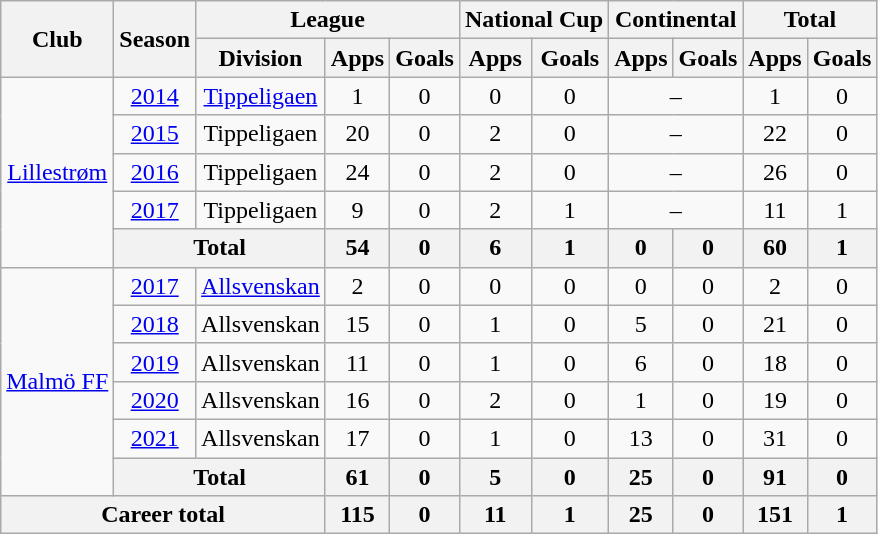<table class="wikitable" style="text-align:center">
<tr>
<th rowspan="2">Club</th>
<th rowspan="2">Season</th>
<th colspan="3">League</th>
<th colspan="2">National Cup</th>
<th colspan="2">Continental</th>
<th colspan="2">Total</th>
</tr>
<tr>
<th>Division</th>
<th>Apps</th>
<th>Goals</th>
<th>Apps</th>
<th>Goals</th>
<th>Apps</th>
<th>Goals</th>
<th>Apps</th>
<th>Goals</th>
</tr>
<tr>
<td rowspan="5"><a href='#'>Lillestrøm</a></td>
<td><a href='#'>2014</a></td>
<td><a href='#'>Tippeligaen</a></td>
<td>1</td>
<td>0</td>
<td>0</td>
<td>0</td>
<td colspan="2">–</td>
<td>1</td>
<td>0</td>
</tr>
<tr>
<td><a href='#'>2015</a></td>
<td>Tippeligaen</td>
<td>20</td>
<td>0</td>
<td>2</td>
<td>0</td>
<td colspan="2">–</td>
<td>22</td>
<td>0</td>
</tr>
<tr>
<td><a href='#'>2016</a></td>
<td>Tippeligaen</td>
<td>24</td>
<td>0</td>
<td>2</td>
<td>0</td>
<td colspan="2">–</td>
<td>26</td>
<td>0</td>
</tr>
<tr>
<td><a href='#'>2017</a></td>
<td>Tippeligaen</td>
<td>9</td>
<td>0</td>
<td>2</td>
<td>1</td>
<td colspan="2">–</td>
<td>11</td>
<td>1</td>
</tr>
<tr>
<th colspan="2">Total</th>
<th>54</th>
<th>0</th>
<th>6</th>
<th>1</th>
<th>0</th>
<th>0</th>
<th>60</th>
<th>1</th>
</tr>
<tr>
<td rowspan="6"><a href='#'>Malmö FF</a></td>
<td><a href='#'>2017</a></td>
<td><a href='#'>Allsvenskan</a></td>
<td>2</td>
<td>0</td>
<td>0</td>
<td>0</td>
<td>0</td>
<td>0</td>
<td>2</td>
<td>0</td>
</tr>
<tr>
<td><a href='#'>2018</a></td>
<td>Allsvenskan</td>
<td>15</td>
<td>0</td>
<td>1</td>
<td>0</td>
<td>5</td>
<td>0</td>
<td>21</td>
<td>0</td>
</tr>
<tr>
<td><a href='#'>2019</a></td>
<td>Allsvenskan</td>
<td>11</td>
<td>0</td>
<td>1</td>
<td>0</td>
<td>6</td>
<td>0</td>
<td>18</td>
<td>0</td>
</tr>
<tr>
<td><a href='#'>2020</a></td>
<td>Allsvenskan</td>
<td>16</td>
<td>0</td>
<td>2</td>
<td>0</td>
<td>1</td>
<td>0</td>
<td>19</td>
<td>0</td>
</tr>
<tr>
<td><a href='#'>2021</a></td>
<td>Allsvenskan</td>
<td>17</td>
<td>0</td>
<td>1</td>
<td>0</td>
<td>13</td>
<td>0</td>
<td>31</td>
<td>0</td>
</tr>
<tr>
<th colspan="2">Total</th>
<th>61</th>
<th>0</th>
<th>5</th>
<th>0</th>
<th>25</th>
<th>0</th>
<th>91</th>
<th>0</th>
</tr>
<tr>
<th colspan="3">Career total</th>
<th>115</th>
<th>0</th>
<th>11</th>
<th>1</th>
<th>25</th>
<th>0</th>
<th>151</th>
<th>1</th>
</tr>
</table>
